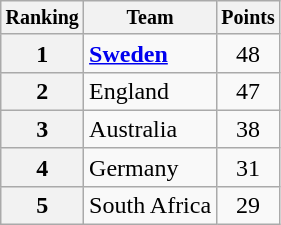<table class="wikitable">
<tr style="font-size:10pt;font-weight:bold">
<th>Ranking</th>
<th>Team</th>
<th>Points</th>
</tr>
<tr>
<th>1</th>
<td> <strong><a href='#'>Sweden</a></strong></td>
<td align=center>48</td>
</tr>
<tr>
<th>2</th>
<td> England</td>
<td align=center>47</td>
</tr>
<tr>
<th>3</th>
<td> Australia</td>
<td align=center>38</td>
</tr>
<tr>
<th>4</th>
<td> Germany</td>
<td align=center>31</td>
</tr>
<tr>
<th>5</th>
<td> South Africa</td>
<td align=center>29</td>
</tr>
</table>
